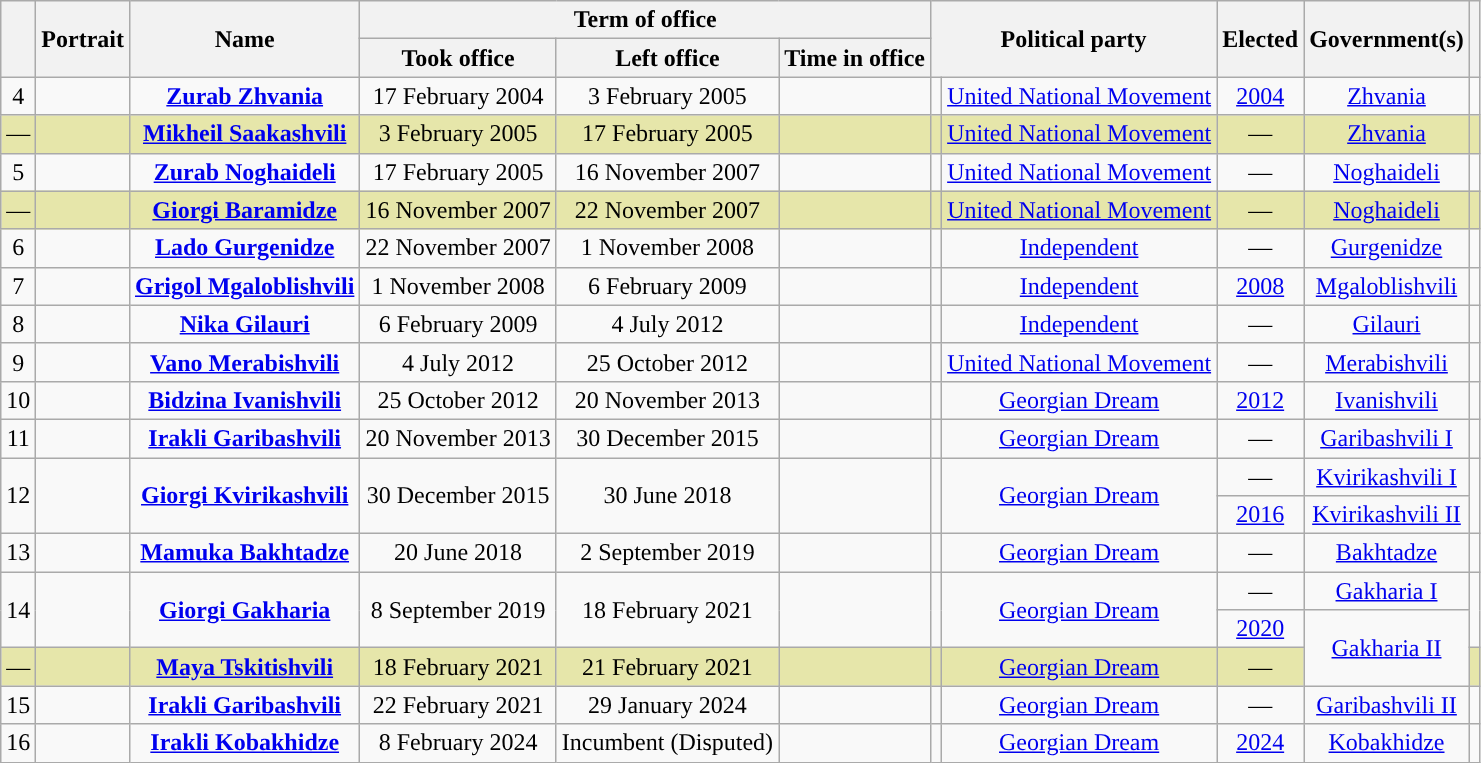<table class="wikitable" style="text-align:center">
<tr>
<th rowspan=2></th>
<th rowspan=2>Portrait</th>
<th rowspan=2>Name<br></th>
<th colspan=3>Term of office</th>
<th colspan=2 rowspan=2>Political party</th>
<th rowspan=2>Elected</th>
<th rowspan=2>Government(s)</th>
<th rowspan=2></th>
</tr>
<tr>
<th>Took office</th>
<th>Left office</th>
<th>Time in office</th>
</tr>
<tr>
<td>4</td>
<td></td>
<td><strong><a href='#'>Zurab Zhvania</a></strong><br></td>
<td>17 February 2004</td>
<td>3 February 2005</td>
<td></td>
<td style="background:"></td>
<td><a href='#'>United National Movement</a></td>
<td><a href='#'>2004</a></td>
<td><a href='#'>Zhvania</a></td>
<td></td>
</tr>
<tr style="background:#e6e6aa;">
<td>—</td>
<td></td>
<td><strong><a href='#'>Mikheil Saakashvili</a></strong><br></td>
<td>3 February 2005</td>
<td>17 February 2005</td>
<td></td>
<td style="background:"></td>
<td><a href='#'>United National Movement</a></td>
<td>—</td>
<td><a href='#'>Zhvania</a></td>
<td></td>
</tr>
<tr>
<td>5</td>
<td></td>
<td><strong><a href='#'>Zurab Noghaideli</a></strong><br></td>
<td>17 February 2005</td>
<td>16 November 2007</td>
<td></td>
<td style="background:"></td>
<td><a href='#'>United National Movement</a></td>
<td>—</td>
<td><a href='#'>Noghaideli</a></td>
<td></td>
</tr>
<tr style="background:#e6e6aa;">
<td>—</td>
<td></td>
<td><strong><a href='#'>Giorgi Baramidze</a></strong><br></td>
<td>16 November 2007</td>
<td>22 November 2007</td>
<td></td>
<td style="background:"></td>
<td><a href='#'>United National Movement</a></td>
<td>—</td>
<td><a href='#'>Noghaideli</a></td>
<td></td>
</tr>
<tr>
<td>6</td>
<td></td>
<td><strong><a href='#'>Lado Gurgenidze</a></strong><br></td>
<td>22 November 2007</td>
<td>1 November 2008</td>
<td></td>
<td style="background:"></td>
<td><a href='#'>Independent</a></td>
<td>—</td>
<td><a href='#'>Gurgenidze</a></td>
<td></td>
</tr>
<tr>
<td>7</td>
<td></td>
<td><strong><a href='#'>Grigol Mgaloblishvili</a></strong><br></td>
<td>1 November 2008</td>
<td>6 February 2009</td>
<td></td>
<td style="background:"></td>
<td><a href='#'>Independent</a></td>
<td><a href='#'>2008</a></td>
<td><a href='#'>Mgaloblishvili</a></td>
<td></td>
</tr>
<tr>
<td>8</td>
<td></td>
<td><strong><a href='#'>Nika Gilauri</a></strong><br></td>
<td>6 February 2009</td>
<td>4 July 2012</td>
<td></td>
<td style="background:"></td>
<td><a href='#'>Independent</a></td>
<td>—</td>
<td><a href='#'>Gilauri</a></td>
<td></td>
</tr>
<tr>
<td>9</td>
<td></td>
<td><strong><a href='#'>Vano Merabishvili</a></strong><br></td>
<td>4 July 2012</td>
<td>25 October 2012</td>
<td></td>
<td style="background:"></td>
<td><a href='#'>United National Movement</a></td>
<td>—</td>
<td><a href='#'>Merabishvili</a></td>
<td></td>
</tr>
<tr>
<td>10</td>
<td></td>
<td><strong><a href='#'>Bidzina Ivanishvili</a></strong><br></td>
<td>25 October 2012</td>
<td>20 November 2013</td>
<td></td>
<td style="background:"></td>
<td><a href='#'>Georgian Dream</a></td>
<td><a href='#'>2012</a></td>
<td><a href='#'>Ivanishvili</a></td>
<td></td>
</tr>
<tr>
<td>11</td>
<td></td>
<td><strong><a href='#'>Irakli Garibashvili</a></strong><br></td>
<td>20 November 2013</td>
<td>30 December 2015</td>
<td></td>
<td style="background:"></td>
<td><a href='#'>Georgian Dream</a></td>
<td>—</td>
<td><a href='#'>Garibashvili I</a></td>
<td></td>
</tr>
<tr>
<td rowspan=2>12</td>
<td rowspan=2></td>
<td rowspan=2><strong><a href='#'>Giorgi Kvirikashvili</a></strong><br></td>
<td rowspan=2>30 December 2015</td>
<td rowspan=2>30 June 2018</td>
<td rowspan=2></td>
<td rowspan=2 style="background:"></td>
<td rowspan=2><a href='#'>Georgian Dream</a></td>
<td>—</td>
<td><a href='#'>Kvirikashvili I</a></td>
<td rowspan=2></td>
</tr>
<tr>
<td><a href='#'>2016</a></td>
<td><a href='#'>Kvirikashvili II</a></td>
</tr>
<tr>
<td>13</td>
<td></td>
<td><strong><a href='#'>Mamuka Bakhtadze</a></strong><br></td>
<td>20 June 2018</td>
<td>2 September 2019</td>
<td></td>
<td style="background:"></td>
<td><a href='#'>Georgian Dream</a></td>
<td>—</td>
<td><a href='#'>Bakhtadze</a></td>
<td></td>
</tr>
<tr>
<td rowspan=2>14</td>
<td rowspan=2></td>
<td rowspan=2><strong><a href='#'>Giorgi Gakharia</a></strong><br></td>
<td rowspan=2>8 September 2019</td>
<td rowspan=2>18 February 2021</td>
<td rowspan=2></td>
<td rowspan=2 style="background:"></td>
<td rowspan=2><a href='#'>Georgian Dream</a></td>
<td>—</td>
<td><a href='#'>Gakharia I</a></td>
<td rowspan=2></td>
</tr>
<tr>
<td><a href='#'>2020</a></td>
<td rowspan=2><a href='#'>Gakharia II</a></td>
</tr>
<tr style="background:#e6e6aa;">
<td>—</td>
<td></td>
<td><strong><a href='#'>Maya Tskitishvili</a></strong><br></td>
<td>18 February 2021</td>
<td>21 February 2021</td>
<td></td>
<td style="background:"></td>
<td><a href='#'>Georgian Dream</a></td>
<td>—</td>
<td></td>
</tr>
<tr>
<td>15</td>
<td></td>
<td><strong><a href='#'>Irakli Garibashvili</a></strong><br></td>
<td>22 February 2021</td>
<td>29 January 2024</td>
<td></td>
<td style="background:"></td>
<td><a href='#'>Georgian Dream</a></td>
<td>—</td>
<td><a href='#'>Garibashvili II</a></td>
</tr>
<tr>
<td>16</td>
<td></td>
<td><strong><a href='#'>Irakli Kobakhidze</a></strong><br></td>
<td>8 February 2024</td>
<td>Incumbent (Disputed)</td>
<td></td>
<td style="background:"></td>
<td><a href='#'>Georgian Dream</a></td>
<td><a href='#'>2024</a></td>
<td><a href='#'>Kobakhidze</a></td>
<td></td>
</tr>
</table>
